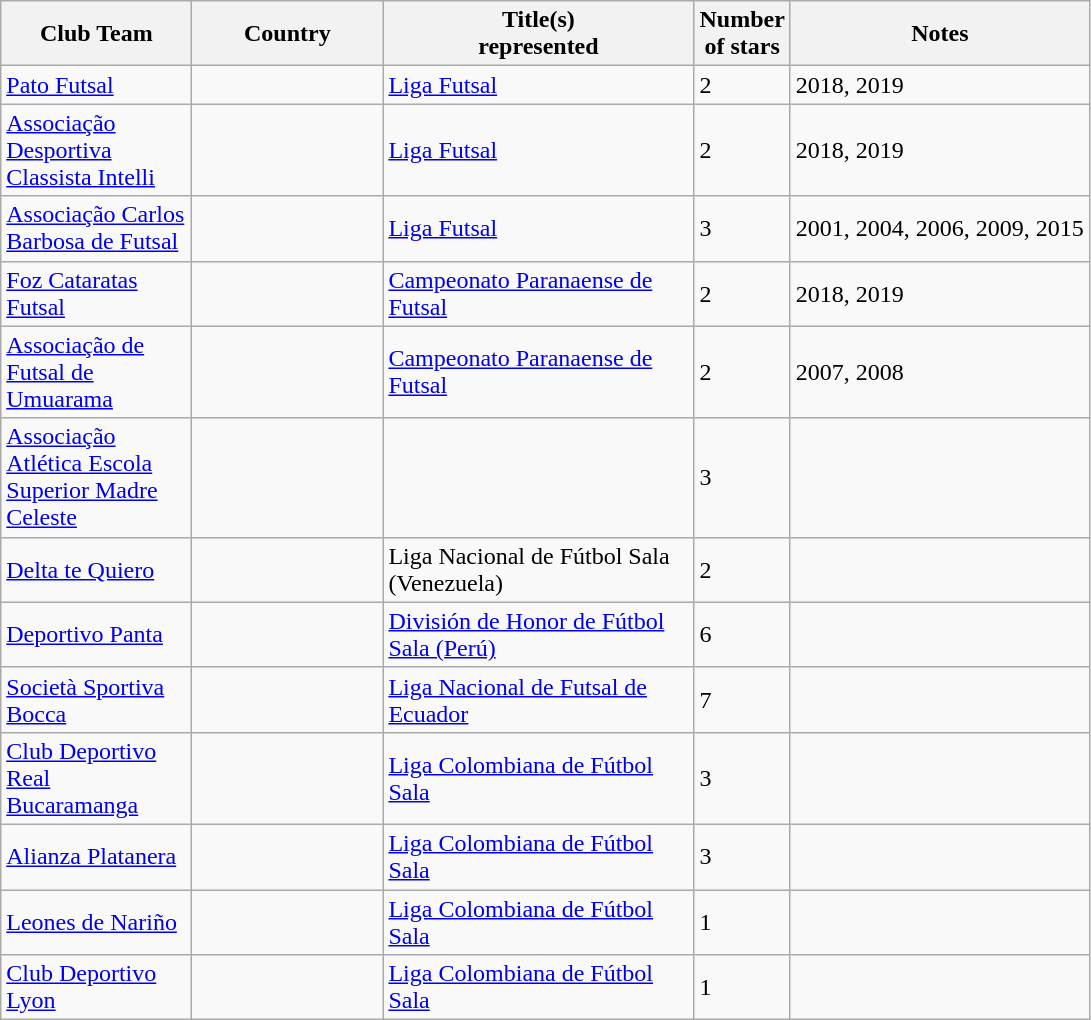<table class="wikitable sortable">
<tr>
<th width=120>Club Team</th>
<th width=120>Country</th>
<th width=200>Title(s)<br>represented</th>
<th>Number<br>of stars</th>
<th class="unsortable">Notes</th>
</tr>
<tr>
<td><a href='#'>Pato Futsal</a></td>
<td></td>
<td><a href='#'>Liga Futsal</a></td>
<td>2</td>
<td>2018, 2019</td>
</tr>
<tr>
<td><a href='#'>Associação Desportiva Classista Intelli</a></td>
<td></td>
<td><a href='#'>Liga Futsal</a></td>
<td>2</td>
<td>2018, 2019</td>
</tr>
<tr>
<td><a href='#'>Associação Carlos Barbosa de Futsal</a></td>
<td></td>
<td><a href='#'>Liga Futsal</a></td>
<td>3</td>
<td>2001, 2004, 2006, 2009, 2015</td>
</tr>
<tr>
<td><a href='#'>Foz Cataratas Futsal</a></td>
<td></td>
<td><a href='#'>Campeonato Paranaense de Futsal</a></td>
<td>2</td>
<td>2018, 2019</td>
</tr>
<tr>
<td><a href='#'>Associação de Futsal de Umuarama</a></td>
<td></td>
<td><a href='#'>Campeonato Paranaense de Futsal</a></td>
<td>2</td>
<td>2007, 2008</td>
</tr>
<tr>
<td><a href='#'>Associação Atlética Escola Superior Madre Celeste</a></td>
<td></td>
<td></td>
<td>3</td>
<td></td>
</tr>
<tr>
<td><a href='#'>Delta te Quiero</a></td>
<td></td>
<td>Liga Nacional de Fútbol Sala (Venezuela)</td>
<td>2</td>
<td></td>
</tr>
<tr>
<td><a href='#'>Deportivo Panta</a></td>
<td></td>
<td><a href='#'>División de Honor de Fútbol Sala (Perú)</a></td>
<td>6</td>
<td></td>
</tr>
<tr>
<td><a href='#'>Società Sportiva Bocca</a></td>
<td></td>
<td><a href='#'>Liga Nacional de Futsal de Ecuador</a></td>
<td>7</td>
<td></td>
</tr>
<tr>
<td><a href='#'>Club Deportivo Real Bucaramanga</a></td>
<td></td>
<td><a href='#'>Liga Colombiana de Fútbol Sala</a></td>
<td>3</td>
<td></td>
</tr>
<tr>
<td><a href='#'>Alianza Platanera</a></td>
<td></td>
<td><a href='#'>Liga Colombiana de Fútbol Sala</a></td>
<td>3</td>
<td></td>
</tr>
<tr>
<td><a href='#'>Leones de Nariño</a></td>
<td></td>
<td><a href='#'>Liga Colombiana de Fútbol Sala</a></td>
<td>1</td>
<td></td>
</tr>
<tr>
<td><a href='#'>Club Deportivo Lyon</a></td>
<td></td>
<td><a href='#'>Liga Colombiana de Fútbol Sala</a></td>
<td>1</td>
<td></td>
</tr>
</table>
